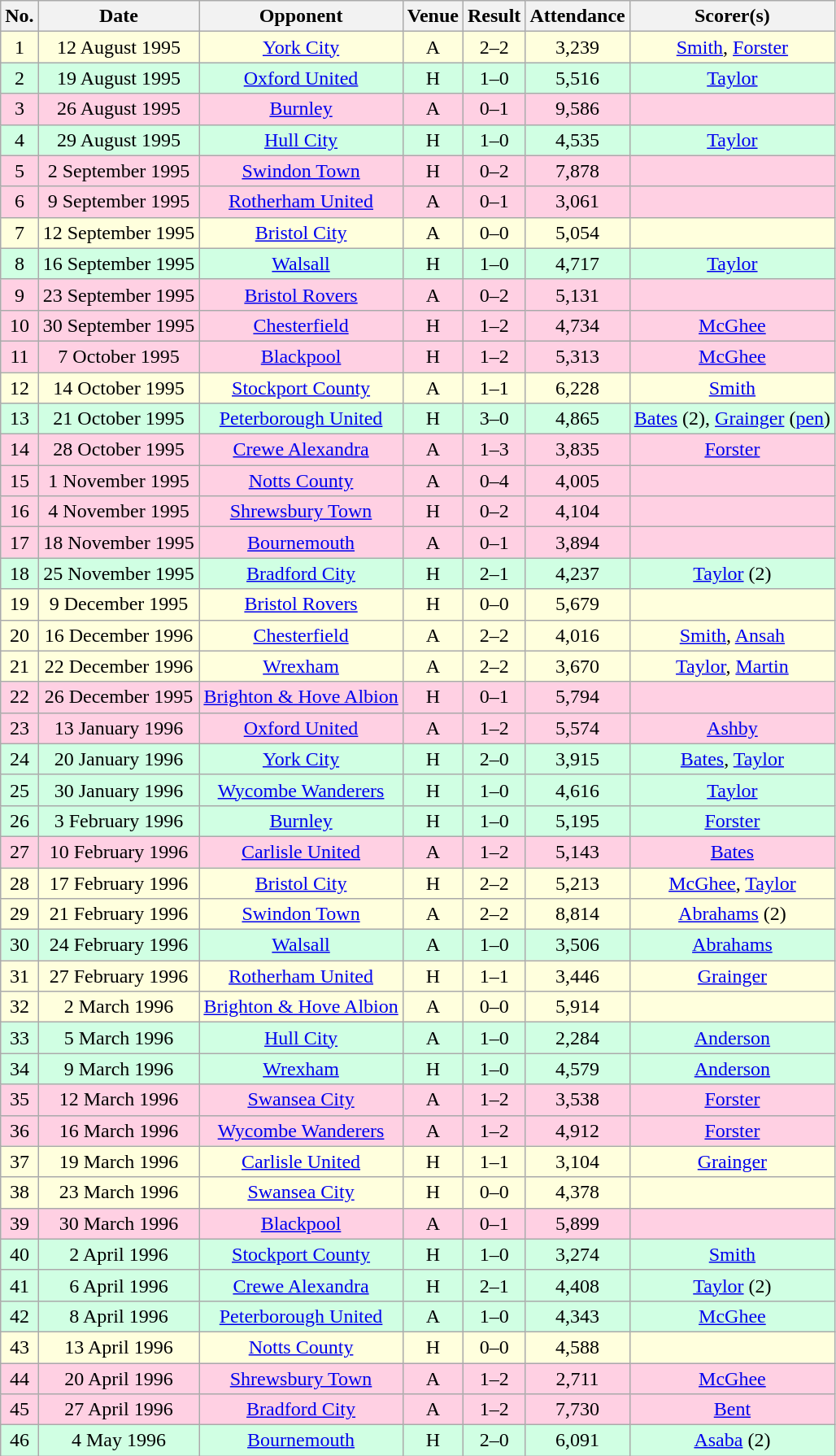<table style="text-align:center;" class="wikitable sortable">
<tr>
<th>No.</th>
<th>Date</th>
<th>Opponent</th>
<th>Venue</th>
<th>Result</th>
<th>Attendance</th>
<th>Scorer(s)</th>
</tr>
<tr style="background:#ffd;">
<td>1</td>
<td>12 August 1995</td>
<td><a href='#'>York City</a></td>
<td>A</td>
<td>2–2</td>
<td>3,239</td>
<td><a href='#'>Smith</a>, <a href='#'>Forster</a></td>
</tr>
<tr style="background:#d0ffe3;">
<td>2</td>
<td>19 August 1995</td>
<td><a href='#'>Oxford United</a></td>
<td>H</td>
<td>1–0</td>
<td>5,516</td>
<td><a href='#'>Taylor</a></td>
</tr>
<tr style="background:#ffd0e3;">
<td>3</td>
<td>26 August 1995</td>
<td><a href='#'>Burnley</a></td>
<td>A</td>
<td>0–1</td>
<td>9,586</td>
<td></td>
</tr>
<tr style="background:#d0ffe3;">
<td>4</td>
<td>29 August 1995</td>
<td><a href='#'>Hull City</a></td>
<td>H</td>
<td>1–0</td>
<td>4,535</td>
<td><a href='#'>Taylor</a></td>
</tr>
<tr style="background:#ffd0e3;">
<td>5</td>
<td>2 September 1995</td>
<td><a href='#'>Swindon Town</a></td>
<td>H</td>
<td>0–2</td>
<td>7,878</td>
<td></td>
</tr>
<tr style="background:#ffd0e3;">
<td>6</td>
<td>9 September 1995</td>
<td><a href='#'>Rotherham United</a></td>
<td>A</td>
<td>0–1</td>
<td>3,061</td>
<td></td>
</tr>
<tr style="background:#ffd;">
<td>7</td>
<td>12 September 1995</td>
<td><a href='#'>Bristol City</a></td>
<td>A</td>
<td>0–0</td>
<td>5,054</td>
<td></td>
</tr>
<tr style="background:#d0ffe3;">
<td>8</td>
<td>16 September 1995</td>
<td><a href='#'>Walsall</a></td>
<td>H</td>
<td>1–0</td>
<td>4,717</td>
<td><a href='#'>Taylor</a></td>
</tr>
<tr style="background:#ffd0e3;">
<td>9</td>
<td>23 September 1995</td>
<td><a href='#'>Bristol Rovers</a></td>
<td>A</td>
<td>0–2</td>
<td>5,131</td>
<td></td>
</tr>
<tr style="background:#ffd0e3;">
<td>10</td>
<td>30 September 1995</td>
<td><a href='#'>Chesterfield</a></td>
<td>H</td>
<td>1–2</td>
<td>4,734</td>
<td><a href='#'>McGhee</a></td>
</tr>
<tr style="background:#ffd0e3;">
<td>11</td>
<td>7 October 1995</td>
<td><a href='#'>Blackpool</a></td>
<td>H</td>
<td>1–2</td>
<td>5,313</td>
<td><a href='#'>McGhee</a></td>
</tr>
<tr style="background:#ffd;">
<td>12</td>
<td>14 October 1995</td>
<td><a href='#'>Stockport County</a></td>
<td>A</td>
<td>1–1</td>
<td>6,228</td>
<td><a href='#'>Smith</a></td>
</tr>
<tr style="background:#d0ffe3;">
<td>13</td>
<td>21 October 1995</td>
<td><a href='#'>Peterborough United</a></td>
<td>H</td>
<td>3–0</td>
<td>4,865</td>
<td><a href='#'>Bates</a> (2), <a href='#'>Grainger</a> (<a href='#'>pen</a>)</td>
</tr>
<tr style="background:#ffd0e3;">
<td>14</td>
<td>28 October 1995</td>
<td><a href='#'>Crewe Alexandra</a></td>
<td>A</td>
<td>1–3</td>
<td>3,835</td>
<td><a href='#'>Forster</a></td>
</tr>
<tr style="background:#ffd0e3;">
<td>15</td>
<td>1 November 1995</td>
<td><a href='#'>Notts County</a></td>
<td>A</td>
<td>0–4</td>
<td>4,005</td>
<td></td>
</tr>
<tr style="background:#ffd0e3;">
<td>16</td>
<td>4 November 1995</td>
<td><a href='#'>Shrewsbury Town</a></td>
<td>H</td>
<td>0–2</td>
<td>4,104</td>
<td></td>
</tr>
<tr style="background:#ffd0e3;">
<td>17</td>
<td>18 November 1995</td>
<td><a href='#'>Bournemouth</a></td>
<td>A</td>
<td>0–1</td>
<td>3,894</td>
<td></td>
</tr>
<tr style="background:#d0ffe3;">
<td>18</td>
<td>25 November 1995</td>
<td><a href='#'>Bradford City</a></td>
<td>H</td>
<td>2–1</td>
<td>4,237</td>
<td><a href='#'>Taylor</a> (2)</td>
</tr>
<tr style="background:#ffd;">
<td>19</td>
<td>9 December 1995</td>
<td><a href='#'>Bristol Rovers</a></td>
<td>H</td>
<td>0–0</td>
<td>5,679</td>
<td></td>
</tr>
<tr style="background:#ffd;">
<td>20</td>
<td>16 December 1996</td>
<td><a href='#'>Chesterfield</a></td>
<td>A</td>
<td>2–2</td>
<td>4,016</td>
<td><a href='#'>Smith</a>, <a href='#'>Ansah</a></td>
</tr>
<tr style="background:#ffd;">
<td>21</td>
<td>22 December 1996</td>
<td><a href='#'>Wrexham</a></td>
<td>A</td>
<td>2–2</td>
<td>3,670</td>
<td><a href='#'>Taylor</a>, <a href='#'>Martin</a></td>
</tr>
<tr style="background:#ffd0e3;">
<td>22</td>
<td>26 December 1995</td>
<td><a href='#'>Brighton & Hove Albion</a></td>
<td>H</td>
<td>0–1</td>
<td>5,794</td>
<td></td>
</tr>
<tr style="background:#ffd0e3;">
<td>23</td>
<td>13 January 1996</td>
<td><a href='#'>Oxford United</a></td>
<td>A</td>
<td>1–2</td>
<td>5,574</td>
<td><a href='#'>Ashby</a></td>
</tr>
<tr style="background:#d0ffe3;">
<td>24</td>
<td>20 January 1996</td>
<td><a href='#'>York City</a></td>
<td>H</td>
<td>2–0</td>
<td>3,915</td>
<td><a href='#'>Bates</a>, <a href='#'>Taylor</a></td>
</tr>
<tr style="background:#d0ffe3;">
<td>25</td>
<td>30 January 1996</td>
<td><a href='#'>Wycombe Wanderers</a></td>
<td>H</td>
<td>1–0</td>
<td>4,616</td>
<td><a href='#'>Taylor</a></td>
</tr>
<tr style="background:#d0ffe3;">
<td>26</td>
<td>3 February 1996</td>
<td><a href='#'>Burnley</a></td>
<td>H</td>
<td>1–0</td>
<td>5,195</td>
<td><a href='#'>Forster</a></td>
</tr>
<tr style="background:#ffd0e3;">
<td>27</td>
<td>10 February 1996</td>
<td><a href='#'>Carlisle United</a></td>
<td>A</td>
<td>1–2</td>
<td>5,143</td>
<td><a href='#'>Bates</a></td>
</tr>
<tr style="background:#ffd;">
<td>28</td>
<td>17 February 1996</td>
<td><a href='#'>Bristol City</a></td>
<td>H</td>
<td>2–2</td>
<td>5,213</td>
<td><a href='#'>McGhee</a>, <a href='#'>Taylor</a></td>
</tr>
<tr style="background:#ffd;">
<td>29</td>
<td>21 February 1996</td>
<td><a href='#'>Swindon Town</a></td>
<td>A</td>
<td>2–2</td>
<td>8,814</td>
<td><a href='#'>Abrahams</a> (2)</td>
</tr>
<tr style="background:#d0ffe3;">
<td>30</td>
<td>24 February 1996</td>
<td><a href='#'>Walsall</a></td>
<td>A</td>
<td>1–0</td>
<td>3,506</td>
<td><a href='#'>Abrahams</a></td>
</tr>
<tr style="background:#ffd;">
<td>31</td>
<td>27 February 1996</td>
<td><a href='#'>Rotherham United</a></td>
<td>H</td>
<td>1–1</td>
<td>3,446</td>
<td><a href='#'>Grainger</a></td>
</tr>
<tr style="background:#ffd;">
<td>32</td>
<td>2 March 1996</td>
<td><a href='#'>Brighton & Hove Albion</a></td>
<td>A</td>
<td>0–0</td>
<td>5,914</td>
<td></td>
</tr>
<tr style="background:#d0ffe3;">
<td>33</td>
<td>5 March 1996</td>
<td><a href='#'>Hull City</a></td>
<td>A</td>
<td>1–0</td>
<td>2,284</td>
<td><a href='#'>Anderson</a></td>
</tr>
<tr style="background:#d0ffe3;">
<td>34</td>
<td>9 March 1996</td>
<td><a href='#'>Wrexham</a></td>
<td>H</td>
<td>1–0</td>
<td>4,579</td>
<td><a href='#'>Anderson</a></td>
</tr>
<tr style="background:#ffd0e3;">
<td>35</td>
<td>12 March 1996</td>
<td><a href='#'>Swansea City</a></td>
<td>A</td>
<td>1–2</td>
<td>3,538</td>
<td><a href='#'>Forster</a></td>
</tr>
<tr style="background:#ffd0e3;">
<td>36</td>
<td>16 March 1996</td>
<td><a href='#'>Wycombe Wanderers</a></td>
<td>A</td>
<td>1–2</td>
<td>4,912</td>
<td><a href='#'>Forster</a></td>
</tr>
<tr style="background:#ffd;">
<td>37</td>
<td>19 March 1996</td>
<td><a href='#'>Carlisle United</a></td>
<td>H</td>
<td>1–1</td>
<td>3,104</td>
<td><a href='#'>Grainger</a></td>
</tr>
<tr style="background:#ffd;">
<td>38</td>
<td>23 March 1996</td>
<td><a href='#'>Swansea City</a></td>
<td>H</td>
<td>0–0</td>
<td>4,378</td>
<td></td>
</tr>
<tr style="background:#ffd0e3;">
<td>39</td>
<td>30 March 1996</td>
<td><a href='#'>Blackpool</a></td>
<td>A</td>
<td>0–1</td>
<td>5,899</td>
<td></td>
</tr>
<tr style="background:#d0ffe3;">
<td>40</td>
<td>2 April 1996</td>
<td><a href='#'>Stockport County</a></td>
<td>H</td>
<td>1–0</td>
<td>3,274</td>
<td><a href='#'>Smith</a></td>
</tr>
<tr style="background:#d0ffe3;">
<td>41</td>
<td>6 April 1996</td>
<td><a href='#'>Crewe Alexandra</a></td>
<td>H</td>
<td>2–1</td>
<td>4,408</td>
<td><a href='#'>Taylor</a> (2)</td>
</tr>
<tr style="background:#d0ffe3;">
<td>42</td>
<td>8 April 1996</td>
<td><a href='#'>Peterborough United</a></td>
<td>A</td>
<td>1–0</td>
<td>4,343</td>
<td><a href='#'>McGhee</a></td>
</tr>
<tr style="background:#ffd;">
<td>43</td>
<td>13 April 1996</td>
<td><a href='#'>Notts County</a></td>
<td>H</td>
<td>0–0</td>
<td>4,588</td>
<td></td>
</tr>
<tr style="background:#ffd0e3;">
<td>44</td>
<td>20 April 1996</td>
<td><a href='#'>Shrewsbury Town</a></td>
<td>A</td>
<td>1–2</td>
<td>2,711</td>
<td><a href='#'>McGhee</a></td>
</tr>
<tr style="background:#ffd0e3;">
<td>45</td>
<td>27 April 1996</td>
<td><a href='#'>Bradford City</a></td>
<td>A</td>
<td>1–2</td>
<td>7,730</td>
<td><a href='#'>Bent</a></td>
</tr>
<tr style="background:#d0ffe3;">
<td>46</td>
<td>4 May 1996</td>
<td><a href='#'>Bournemouth</a></td>
<td>H</td>
<td>2–0</td>
<td>6,091</td>
<td><a href='#'>Asaba</a> (2)</td>
</tr>
</table>
